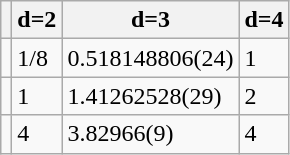<table class="wikitable">
<tr>
<th></th>
<th>d=2</th>
<th>d=3</th>
<th>d=4</th>
</tr>
<tr>
<td></td>
<td>1/8</td>
<td>0.518148806(24) </td>
<td>1</td>
</tr>
<tr>
<td></td>
<td>1</td>
<td>1.41262528(29) </td>
<td>2</td>
</tr>
<tr>
<td></td>
<td>4</td>
<td>3.82966(9) </td>
<td>4</td>
</tr>
</table>
